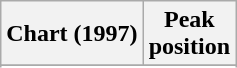<table class="wikitable">
<tr>
<th>Chart (1997)</th>
<th>Peak<br>position</th>
</tr>
<tr>
</tr>
<tr>
</tr>
</table>
